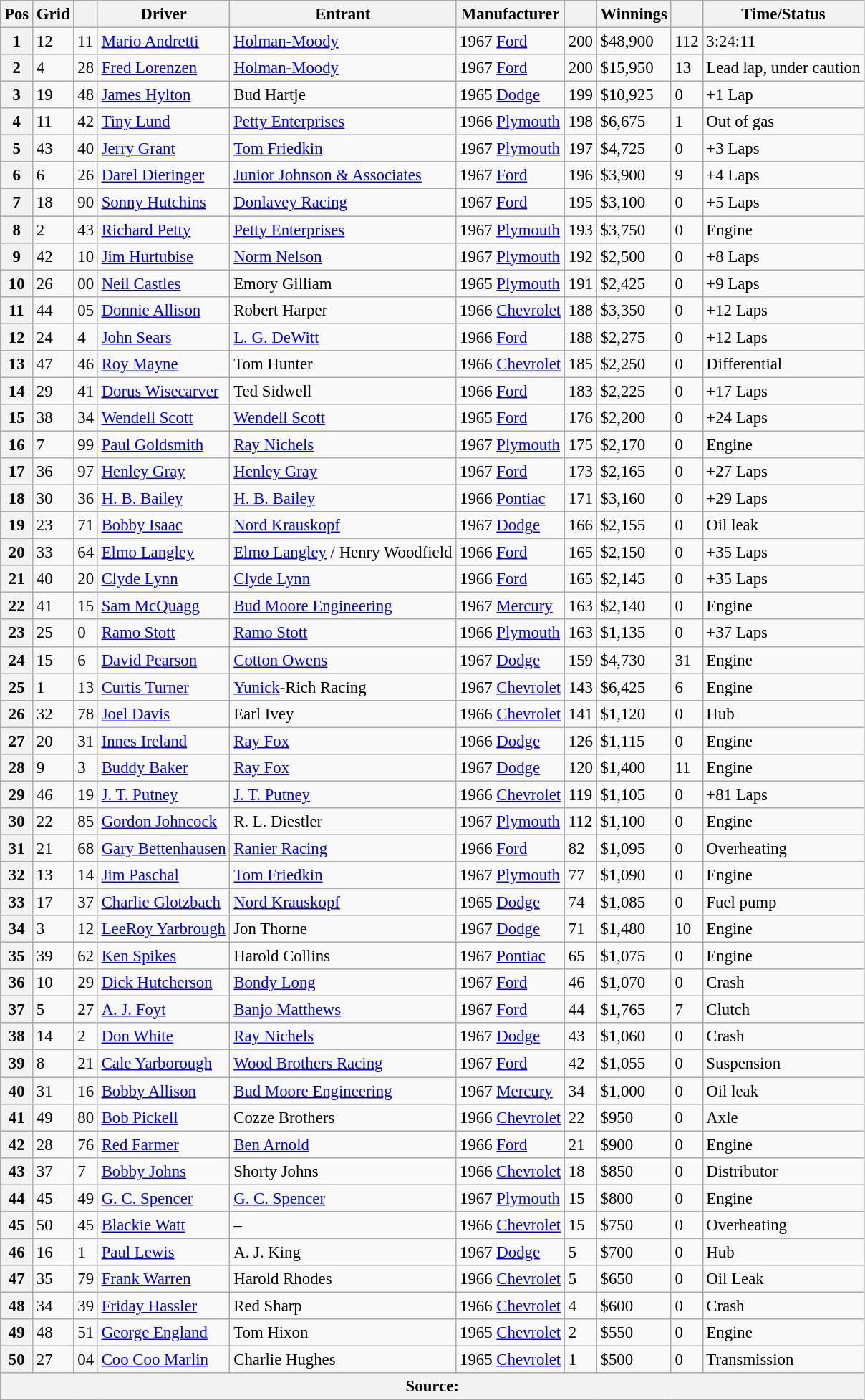<table class="sortable wikitable" style="font-size:95%">
<tr>
<th>Pos</th>
<th>Grid</th>
<th></th>
<th>Driver</th>
<th>Entrant</th>
<th>Manufacturer</th>
<th></th>
<th>Winnings</th>
<th></th>
<th>Time/Status</th>
</tr>
<tr>
<th>1</th>
<td>12</td>
<td>11</td>
<td><a href='#'>Mario Andretti</a></td>
<td><a href='#'>Holman-Moody</a></td>
<td>1967 <a href='#'>Ford</a></td>
<td>200</td>
<td>$48,900</td>
<td>112</td>
<td>3:24:11</td>
</tr>
<tr>
<th>2</th>
<td>4</td>
<td>28</td>
<td><a href='#'>Fred Lorenzen</a></td>
<td><a href='#'>Holman-Moody</a></td>
<td>1967 <a href='#'>Ford</a></td>
<td>200</td>
<td>$15,950</td>
<td>13</td>
<td>Lead lap, under caution</td>
</tr>
<tr>
<th>3</th>
<td>19</td>
<td>48</td>
<td><a href='#'>James Hylton</a></td>
<td>Bud Hartje</td>
<td>1965 <a href='#'>Dodge</a></td>
<td>199</td>
<td>$10,925</td>
<td>0</td>
<td>+1 Lap</td>
</tr>
<tr>
<th>4</th>
<td>11</td>
<td>42</td>
<td><a href='#'>Tiny Lund</a></td>
<td><a href='#'>Petty Enterprises</a></td>
<td>1966 <a href='#'>Plymouth</a></td>
<td>198</td>
<td>$6,675</td>
<td>1</td>
<td>Out of gas</td>
</tr>
<tr>
<th>5</th>
<td>43</td>
<td>40</td>
<td><a href='#'>Jerry Grant</a></td>
<td><a href='#'>Tom Friedkin</a></td>
<td>1967 <a href='#'>Plymouth</a></td>
<td>197</td>
<td>$4,725</td>
<td>0</td>
<td>+3 Laps</td>
</tr>
<tr>
<th>6</th>
<td>6</td>
<td>26</td>
<td><a href='#'>Darel Dieringer</a></td>
<td><a href='#'>Junior Johnson & Associates</a></td>
<td>1967 <a href='#'>Ford</a></td>
<td>196</td>
<td>$3,900</td>
<td>9</td>
<td>+4 Laps</td>
</tr>
<tr>
<th>7</th>
<td>18</td>
<td>90</td>
<td><a href='#'>Sonny Hutchins</a></td>
<td><a href='#'>Donlavey Racing</a></td>
<td>1967 <a href='#'>Ford</a></td>
<td>195</td>
<td>$3,100</td>
<td>0</td>
<td>+5 Laps</td>
</tr>
<tr>
<th>8</th>
<td>2</td>
<td>43</td>
<td><a href='#'>Richard Petty</a></td>
<td><a href='#'>Petty Enterprises</a></td>
<td>1967 <a href='#'>Plymouth</a></td>
<td>193</td>
<td>$3,750</td>
<td>0</td>
<td>Engine</td>
</tr>
<tr>
<th>9</th>
<td>42</td>
<td>10</td>
<td><a href='#'>Jim Hurtubise</a></td>
<td><a href='#'>Norm Nelson</a></td>
<td>1967 <a href='#'>Plymouth</a></td>
<td>192</td>
<td>$2,500</td>
<td>0</td>
<td>+8 Laps</td>
</tr>
<tr>
<th>10</th>
<td>26</td>
<td>00</td>
<td><a href='#'>Neil Castles</a></td>
<td>Emory Gilliam</td>
<td>1965 <a href='#'>Plymouth</a></td>
<td>191</td>
<td>$2,425</td>
<td>0</td>
<td>+9 Laps</td>
</tr>
<tr>
<th>11</th>
<td>44</td>
<td>05</td>
<td><a href='#'>Donnie Allison</a></td>
<td>Robert Harper</td>
<td>1966 <a href='#'>Chevrolet</a></td>
<td>188</td>
<td>$3,350</td>
<td>0</td>
<td>+12 Laps</td>
</tr>
<tr>
<th>12</th>
<td>24</td>
<td>4</td>
<td><a href='#'>John Sears</a></td>
<td><a href='#'>L. G. DeWitt</a></td>
<td>1966 <a href='#'>Ford</a></td>
<td>188</td>
<td>$2,275</td>
<td>0</td>
<td>+12 Laps</td>
</tr>
<tr>
<th>13</th>
<td>47</td>
<td>46</td>
<td><a href='#'>Roy Mayne</a></td>
<td>Tom Hunter</td>
<td>1966 <a href='#'>Chevrolet</a></td>
<td>185</td>
<td>$2,250</td>
<td>0</td>
<td>Differential</td>
</tr>
<tr>
<th>14</th>
<td>29</td>
<td>41</td>
<td><a href='#'>Dorus Wisecarver</a></td>
<td>Ted Sidwell</td>
<td>1966 <a href='#'>Ford</a></td>
<td>183</td>
<td>$2,225</td>
<td>0</td>
<td>+17 Laps</td>
</tr>
<tr>
<th>15</th>
<td>38</td>
<td>34</td>
<td><a href='#'>Wendell Scott</a></td>
<td><a href='#'>Wendell Scott</a></td>
<td>1965 <a href='#'>Ford</a></td>
<td>176</td>
<td>$2,200</td>
<td>0</td>
<td>+24 Laps</td>
</tr>
<tr>
<th>16</th>
<td>7</td>
<td>99</td>
<td><a href='#'>Paul Goldsmith</a></td>
<td><a href='#'>Ray Nichels</a></td>
<td>1967 <a href='#'>Plymouth</a></td>
<td>175</td>
<td>$2,170</td>
<td>0</td>
<td>Engine</td>
</tr>
<tr>
<th>17</th>
<td>36</td>
<td>97</td>
<td><a href='#'>Henley Gray</a></td>
<td><a href='#'>Henley Gray</a></td>
<td>1967 <a href='#'>Ford</a></td>
<td>173</td>
<td>$2,165</td>
<td>0</td>
<td>+27 Laps</td>
</tr>
<tr>
<th>18</th>
<td>30</td>
<td>36</td>
<td><a href='#'>H. B. Bailey</a></td>
<td><a href='#'>H. B. Bailey</a></td>
<td>1966 <a href='#'>Pontiac</a></td>
<td>171</td>
<td>$3,160</td>
<td>0</td>
<td>+29 Laps</td>
</tr>
<tr>
<th>19</th>
<td>23</td>
<td>71</td>
<td><a href='#'>Bobby Isaac</a></td>
<td><a href='#'>Nord Krauskopf</a></td>
<td>1967 <a href='#'>Dodge</a></td>
<td>166</td>
<td>$2,155</td>
<td>0</td>
<td>Oil leak</td>
</tr>
<tr>
<th>20</th>
<td>33</td>
<td>64</td>
<td><a href='#'>Elmo Langley</a></td>
<td><a href='#'>Elmo Langley</a> / Henry Woodfield</td>
<td>1966 <a href='#'>Ford</a></td>
<td>165</td>
<td>$2,150</td>
<td>0</td>
<td>+35 Laps</td>
</tr>
<tr>
<th>21</th>
<td>40</td>
<td>20</td>
<td><a href='#'>Clyde Lynn</a></td>
<td><a href='#'>Clyde Lynn</a></td>
<td>1966 <a href='#'>Ford</a></td>
<td>165</td>
<td>$2,145</td>
<td>0</td>
<td>+35 Laps</td>
</tr>
<tr>
<th>22</th>
<td>41</td>
<td>15</td>
<td><a href='#'>Sam McQuagg</a></td>
<td><a href='#'>Bud Moore Engineering</a></td>
<td>1967 <a href='#'>Mercury</a></td>
<td>163</td>
<td>$2,140</td>
<td>0</td>
<td>Engine</td>
</tr>
<tr>
<th>23</th>
<td>25</td>
<td>0</td>
<td><a href='#'>Ramo Stott</a></td>
<td><a href='#'>Ramo Stott</a></td>
<td>1966 <a href='#'>Plymouth</a></td>
<td>163</td>
<td>$1,135</td>
<td>0</td>
<td>+37 Laps</td>
</tr>
<tr>
<th>24</th>
<td>15</td>
<td>6</td>
<td><a href='#'>David Pearson</a></td>
<td><a href='#'>Cotton Owens</a></td>
<td>1967 <a href='#'>Dodge</a></td>
<td>159</td>
<td>$4,730</td>
<td>31</td>
<td>Engine</td>
</tr>
<tr>
<th>25</th>
<td>1</td>
<td>13</td>
<td><a href='#'>Curtis Turner</a></td>
<td><a href='#'>Yunick</a>-Rich Racing</td>
<td>1967 <a href='#'>Chevrolet</a></td>
<td>143</td>
<td>$6,425</td>
<td>6</td>
<td>Engine</td>
</tr>
<tr>
<th>26</th>
<td>32</td>
<td>78</td>
<td><a href='#'>Joel Davis</a></td>
<td>Earl Ivey</td>
<td>1966 <a href='#'>Chevrolet</a></td>
<td>141</td>
<td>$1,120</td>
<td>0</td>
<td>Hub</td>
</tr>
<tr>
<th>27</th>
<td>20</td>
<td>31</td>
<td><a href='#'>Innes Ireland</a></td>
<td><a href='#'>Ray Fox</a></td>
<td>1966 <a href='#'>Dodge</a></td>
<td>126</td>
<td>$1,115</td>
<td>0</td>
<td>Engine</td>
</tr>
<tr>
<th>28</th>
<td>9</td>
<td>3</td>
<td><a href='#'>Buddy Baker</a></td>
<td><a href='#'>Ray Fox</a></td>
<td>1967 <a href='#'>Dodge</a></td>
<td>120</td>
<td>$1,400</td>
<td>11</td>
<td>Engine</td>
</tr>
<tr>
<th>29</th>
<td>46</td>
<td>19</td>
<td><a href='#'>J. T. Putney</a></td>
<td><a href='#'>J. T. Putney</a></td>
<td>1966 <a href='#'>Chevrolet</a></td>
<td>119</td>
<td>$1,105</td>
<td>0</td>
<td>+81 Laps</td>
</tr>
<tr>
<th>30</th>
<td>22</td>
<td>85</td>
<td><a href='#'>Gordon Johncock</a></td>
<td>R. L. Diestler</td>
<td>1967 <a href='#'>Plymouth</a></td>
<td>112</td>
<td>$1,100</td>
<td>0</td>
<td>Engine</td>
</tr>
<tr>
<th>31</th>
<td>21</td>
<td>68</td>
<td><a href='#'>Gary Bettenhausen</a></td>
<td><a href='#'>Ranier Racing</a></td>
<td>1966 <a href='#'>Ford</a></td>
<td>82</td>
<td>$1,095</td>
<td>0</td>
<td>Overheating</td>
</tr>
<tr>
<th>32</th>
<td>13</td>
<td>14</td>
<td><a href='#'>Jim Paschal</a></td>
<td><a href='#'>Tom Friedkin</a></td>
<td>1967 <a href='#'>Plymouth</a></td>
<td>77</td>
<td>$1,090</td>
<td>0</td>
<td>Engine</td>
</tr>
<tr>
<th>33</th>
<td>17</td>
<td>37</td>
<td><a href='#'>Charlie Glotzbach</a></td>
<td><a href='#'>Nord Krauskopf</a></td>
<td>1965 <a href='#'>Dodge</a></td>
<td>74</td>
<td>$1,085</td>
<td>0</td>
<td>Fuel pump</td>
</tr>
<tr>
<th>34</th>
<td>3</td>
<td>12</td>
<td><a href='#'>LeeRoy Yarbrough</a></td>
<td>Jon Thorne</td>
<td>1967 <a href='#'>Dodge</a></td>
<td>71</td>
<td>$1,480</td>
<td>10</td>
<td>Engine</td>
</tr>
<tr>
<th>35</th>
<td>39</td>
<td>62</td>
<td><a href='#'>Ken Spikes</a></td>
<td>Harold Collins</td>
<td>1967 <a href='#'>Pontiac</a></td>
<td>65</td>
<td>$1,075</td>
<td>0</td>
<td>Engine</td>
</tr>
<tr>
<th>36</th>
<td>10</td>
<td>29</td>
<td><a href='#'>Dick Hutcherson</a></td>
<td><a href='#'>Bondy Long</a></td>
<td>1967 <a href='#'>Ford</a></td>
<td>46</td>
<td>$1,070</td>
<td>0</td>
<td>Crash</td>
</tr>
<tr>
<th>37</th>
<td>5</td>
<td>27</td>
<td><a href='#'>A. J. Foyt</a></td>
<td><a href='#'>Banjo Matthews</a></td>
<td>1967 <a href='#'>Ford</a></td>
<td>44</td>
<td>$1,765</td>
<td>7</td>
<td>Clutch</td>
</tr>
<tr>
<th>38</th>
<td>14</td>
<td>2</td>
<td><a href='#'>Don White</a></td>
<td><a href='#'>Ray Nichels</a></td>
<td>1967 <a href='#'>Dodge</a></td>
<td>43</td>
<td>$1,060</td>
<td>0</td>
<td>Crash</td>
</tr>
<tr>
<th>39</th>
<td>8</td>
<td>21</td>
<td><a href='#'>Cale Yarborough</a></td>
<td><a href='#'>Wood Brothers Racing</a></td>
<td>1967 <a href='#'>Ford</a></td>
<td>42</td>
<td>$1,055</td>
<td>0</td>
<td>Suspension</td>
</tr>
<tr>
<th>40</th>
<td>31</td>
<td>16</td>
<td><a href='#'>Bobby Allison</a></td>
<td><a href='#'>Bud Moore Engineering</a></td>
<td>1967 <a href='#'>Mercury</a></td>
<td>34</td>
<td>$1,000</td>
<td>0</td>
<td>Oil leak</td>
</tr>
<tr>
<th>41</th>
<td>49</td>
<td>80</td>
<td><a href='#'>Bob Pickell</a></td>
<td>Cozze Brothers</td>
<td>1966 <a href='#'>Chevrolet</a></td>
<td>22</td>
<td>$950</td>
<td>0</td>
<td>Axle</td>
</tr>
<tr>
<th>42</th>
<td>28</td>
<td>76</td>
<td><a href='#'>Red Farmer</a></td>
<td><a href='#'>Ben Arnold</a></td>
<td>1966 <a href='#'>Ford</a></td>
<td>21</td>
<td>$900</td>
<td>0</td>
<td>Engine</td>
</tr>
<tr>
<th>43</th>
<td>37</td>
<td>7</td>
<td><a href='#'>Bobby Johns</a></td>
<td>Shorty Johns</td>
<td>1966 <a href='#'>Chevrolet</a></td>
<td>18</td>
<td>$850</td>
<td>0</td>
<td>Distributor</td>
</tr>
<tr>
<th>44</th>
<td>45</td>
<td>49</td>
<td><a href='#'>G. C. Spencer</a></td>
<td><a href='#'>G. C. Spencer</a></td>
<td>1967 <a href='#'>Plymouth</a></td>
<td>15</td>
<td>$800</td>
<td>0</td>
<td>Engine</td>
</tr>
<tr>
<th>45</th>
<td>50</td>
<td>45</td>
<td><a href='#'>Blackie Watt</a></td>
<td>–</td>
<td>1966 <a href='#'>Chevrolet</a></td>
<td>15</td>
<td>$750</td>
<td>0</td>
<td>Overheating</td>
</tr>
<tr>
<th>46</th>
<td>16</td>
<td>1</td>
<td><a href='#'>Paul Lewis</a></td>
<td>A. J. King</td>
<td>1967 <a href='#'>Dodge</a></td>
<td>5</td>
<td>$700</td>
<td>0</td>
<td>Hub</td>
</tr>
<tr>
<th>47</th>
<td>35</td>
<td>79</td>
<td><a href='#'>Frank Warren</a></td>
<td>Harold Rhodes</td>
<td>1966 <a href='#'>Chevrolet</a></td>
<td>5</td>
<td>$650</td>
<td>0</td>
<td>Oil Leak</td>
</tr>
<tr>
<th>48</th>
<td>34</td>
<td>39</td>
<td><a href='#'>Friday Hassler</a></td>
<td>Red Sharp</td>
<td>1966 <a href='#'>Chevrolet</a></td>
<td>4</td>
<td>$600</td>
<td>0</td>
<td>Crash</td>
</tr>
<tr>
<th>49</th>
<td>48</td>
<td>51</td>
<td><a href='#'>George England</a></td>
<td>Tom Hixon</td>
<td>1965 <a href='#'>Chevrolet</a></td>
<td>2</td>
<td>$550</td>
<td>0</td>
<td>Engine</td>
</tr>
<tr>
<th>50</th>
<td>27</td>
<td>04</td>
<td><a href='#'>Coo Coo Marlin</a></td>
<td>Charlie Hughes</td>
<td>1965 <a href='#'>Chevrolet</a></td>
<td>1</td>
<td>$500</td>
<td>0</td>
<td>Transmission</td>
</tr>
<tr>
<th colspan=10>Source:</th>
</tr>
</table>
